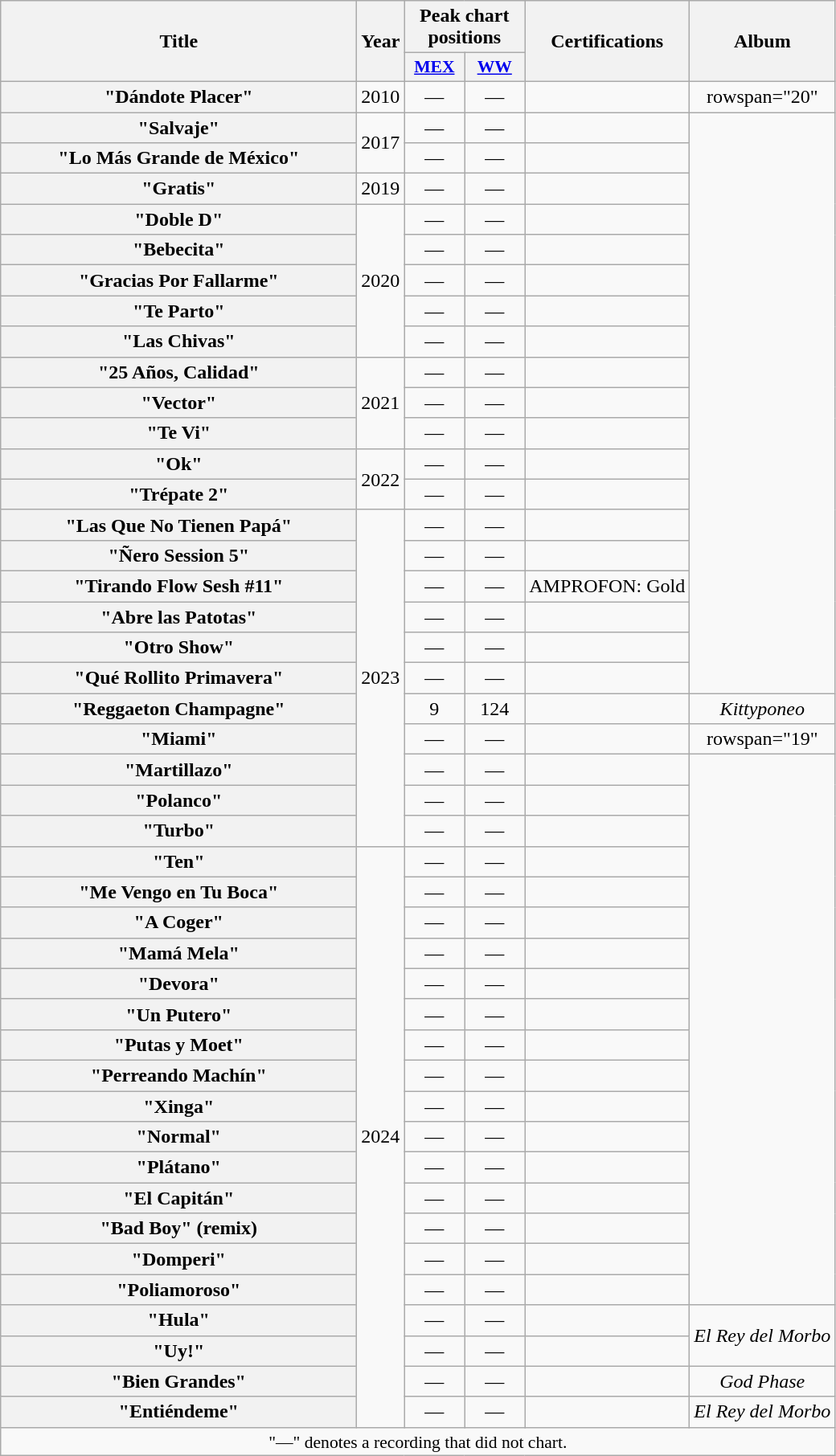<table class="wikitable plainrowheaders" style="text-align:center;">
<tr>
<th rowspan="2" scope="col" style="width:18em;">Title</th>
<th rowspan="2" scope="col">Year</th>
<th colspan="2">Peak chart positions</th>
<th rowspan="2">Certifications</th>
<th rowspan="2">Album</th>
</tr>
<tr>
<th scope="col" style="width:3em;font-size:90%;"><a href='#'>MEX</a><br></th>
<th scope="col" style="width:3em;font-size:90%;"><a href='#'>WW</a><br></th>
</tr>
<tr>
<th scope="row">"Dándote Placer"</th>
<td>2010</td>
<td>—</td>
<td>—</td>
<td></td>
<td>rowspan="20" </td>
</tr>
<tr>
<th scope="row">"Salvaje"</th>
<td rowspan="2">2017</td>
<td>—</td>
<td>—</td>
<td></td>
</tr>
<tr>
<th scope="row">"Lo Más Grande de México"</th>
<td>—</td>
<td>—</td>
<td></td>
</tr>
<tr>
<th scope="row">"Gratis"</th>
<td>2019</td>
<td>—</td>
<td>—</td>
<td></td>
</tr>
<tr>
<th scope="row">"Doble D"<br></th>
<td rowspan="5">2020</td>
<td>—</td>
<td>—</td>
<td></td>
</tr>
<tr>
<th scope="row">"Bebecita"<br></th>
<td>—</td>
<td>—</td>
<td></td>
</tr>
<tr>
<th scope="row">"Gracias Por Fallarme"</th>
<td>—</td>
<td>—</td>
<td></td>
</tr>
<tr>
<th scope="row">"Te Parto"</th>
<td>—</td>
<td>—</td>
<td></td>
</tr>
<tr>
<th scope="row">"Las Chivas"<br></th>
<td>—</td>
<td>—</td>
<td></td>
</tr>
<tr>
<th scope="row">"25 Años, Calidad"</th>
<td rowspan="3">2021</td>
<td>—</td>
<td>—</td>
<td></td>
</tr>
<tr>
<th scope="row">"Vector"</th>
<td>—</td>
<td>—</td>
<td></td>
</tr>
<tr>
<th scope="row">"Te Vi"</th>
<td>—</td>
<td>—</td>
<td></td>
</tr>
<tr>
<th scope="row">"Ok"</th>
<td rowspan="2">2022</td>
<td>—</td>
<td>—</td>
<td></td>
</tr>
<tr>
<th scope="row">"Trépate 2"</th>
<td>—</td>
<td>—</td>
<td></td>
</tr>
<tr>
<th scope="row">"Las Que No Tienen Papá"</th>
<td rowspan="11">2023</td>
<td>—</td>
<td>—</td>
<td></td>
</tr>
<tr>
<th scope="row">"Ñero Session 5"<br></th>
<td>—</td>
<td>—</td>
<td></td>
</tr>
<tr>
<th scope="row">"Tirando Flow Sesh #11"<br></th>
<td>—</td>
<td>—</td>
<td>AMPROFON: Gold</td>
</tr>
<tr>
<th scope="row">"Abre las Patotas"</th>
<td>—</td>
<td>—</td>
<td></td>
</tr>
<tr>
<th scope="row">"Otro Show"<br></th>
<td>—</td>
<td>—</td>
<td></td>
</tr>
<tr>
<th scope="row">"Qué Rollito Primavera"<br></th>
<td>—</td>
<td>—</td>
<td></td>
</tr>
<tr>
<th scope="row">"Reggaeton Champagne"<br></th>
<td>9</td>
<td>124</td>
<td></td>
<td><em>Kittyponeo</em></td>
</tr>
<tr>
<th scope="row">"Miami"</th>
<td>—</td>
<td>—</td>
<td></td>
<td>rowspan="19" </td>
</tr>
<tr>
<th scope="row">"Martillazo"<br></th>
<td>—</td>
<td>—</td>
<td></td>
</tr>
<tr>
<th scope="row">"Polanco"<br></th>
<td>—</td>
<td>—</td>
<td></td>
</tr>
<tr>
<th scope="row">"Turbo"<br></th>
<td>—</td>
<td>—</td>
<td></td>
</tr>
<tr>
<th scope="row">"Ten"<br></th>
<td rowspan="19">2024</td>
<td>—</td>
<td>—</td>
<td></td>
</tr>
<tr>
<th scope="row">"Me Vengo en Tu Boca"<br></th>
<td>—</td>
<td>—</td>
<td></td>
</tr>
<tr>
<th scope="row">"A Coger"<br></th>
<td>—</td>
<td>—</td>
<td></td>
</tr>
<tr>
<th scope="row">"Mamá Mela"<br></th>
<td>—</td>
<td>—</td>
<td></td>
</tr>
<tr>
<th scope="row">"Devora"<br></th>
<td>—</td>
<td>—</td>
<td></td>
</tr>
<tr>
<th scope="row">"Un Putero"<br></th>
<td>—</td>
<td>—</td>
<td></td>
</tr>
<tr>
<th scope="row">"Putas y Moet"<br></th>
<td>—</td>
<td>—</td>
<td></td>
</tr>
<tr>
<th scope="row">"Perreando Machín"<br></th>
<td>—</td>
<td>—</td>
<td></td>
</tr>
<tr>
<th scope="row">"Xinga"<br></th>
<td>—</td>
<td>—</td>
<td></td>
</tr>
<tr>
<th scope="row">"Normal"<br></th>
<td>—</td>
<td>—</td>
<td></td>
</tr>
<tr>
<th scope="row">"Plátano"<br></th>
<td>—</td>
<td>—</td>
<td></td>
</tr>
<tr>
<th scope="row">"El Capitán"<br></th>
<td>—</td>
<td>—</td>
<td></td>
</tr>
<tr>
<th scope="row">"Bad Boy" (remix)<br></th>
<td>—</td>
<td>—</td>
<td></td>
</tr>
<tr>
<th scope="row">"Domperi"<br></th>
<td>—</td>
<td>—</td>
<td></td>
</tr>
<tr>
<th scope="row">"Poliamoroso"<br></th>
<td>—</td>
<td>—</td>
<td></td>
</tr>
<tr>
<th scope="row">"Hula"<br></th>
<td>—</td>
<td>—</td>
<td></td>
<td rowspan="2"><em>El Rey del Morbo</em></td>
</tr>
<tr>
<th scope="row">"Uy!"<br></th>
<td>—</td>
<td>—</td>
<td></td>
</tr>
<tr>
<th scope="row">"Bien Grandes"<br></th>
<td>—</td>
<td>—</td>
<td></td>
<td><em>God Phase</em></td>
</tr>
<tr>
<th scope="row">"Entiéndeme"<br></th>
<td>—</td>
<td>—</td>
<td></td>
<td><em>El Rey del Morbo</em></td>
</tr>
<tr>
<td colspan="6" style="font-size:90%">"—" denotes a recording that did not chart.</td>
</tr>
</table>
